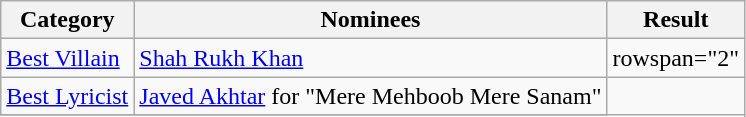<table class="wikitable storable">
<tr>
<th>Category</th>
<th>Nominees</th>
<th>Result</th>
</tr>
<tr>
<td><a href='#'>Best Villain</a></td>
<td><a href='#'>Shah Rukh Khan</a></td>
<td>rowspan="2"</td>
</tr>
<tr>
<td><a href='#'>Best Lyricist</a></td>
<td><a href='#'>Javed Akhtar</a> for "Mere Mehboob Mere Sanam"</td>
</tr>
<tr>
</tr>
</table>
